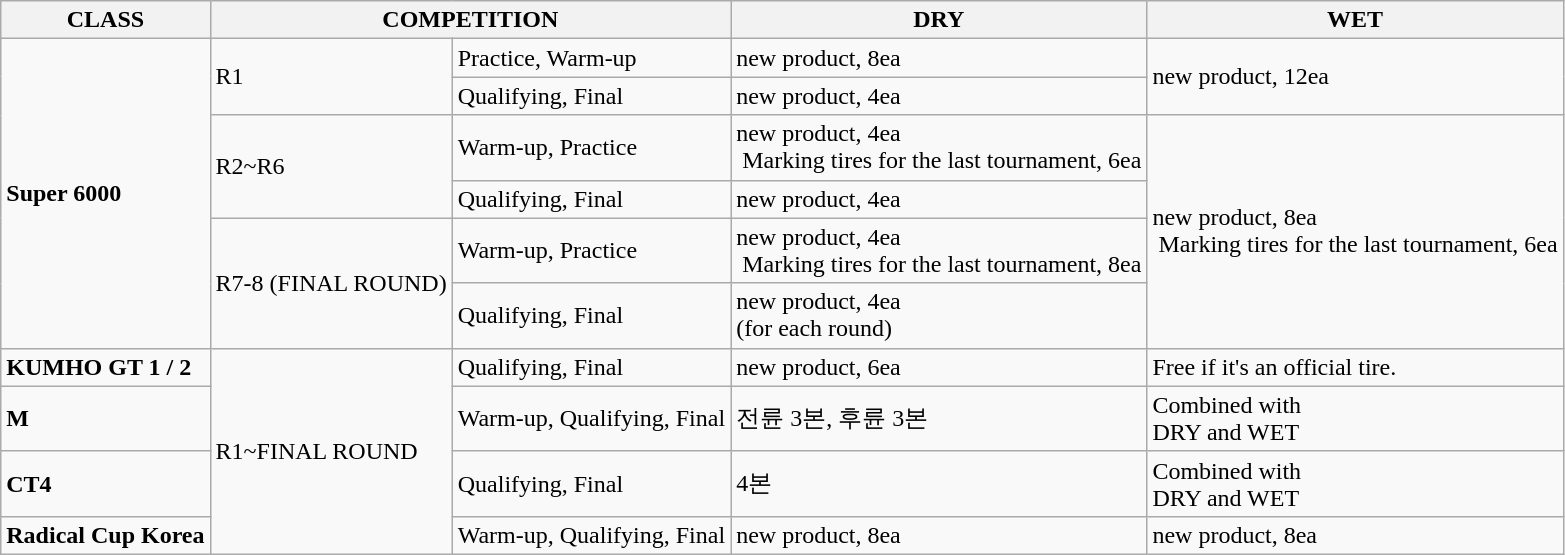<table class="wikitable">
<tr>
<th><strong>CLASS</strong></th>
<th colspan="2"><strong>COMPETITION</strong></th>
<th><strong>DRY</strong></th>
<th><strong>WET</strong></th>
</tr>
<tr>
<td rowspan="6"><strong>Super 6000</strong></td>
<td rowspan="2">R1</td>
<td>Practice,  Warm-up</td>
<td>new  product, 8ea</td>
<td rowspan="2">new  product, 12ea</td>
</tr>
<tr>
<td>Qualifying,  Final</td>
<td>new  product, 4ea</td>
</tr>
<tr>
<td rowspan="2">R2~R6</td>
<td>Warm-up,  Practice</td>
<td>new  product, 4ea<br> Marking tires for the last tournament, 6ea</td>
<td rowspan="4">new  product, 8ea<br> Marking tires for the last tournament, 6ea</td>
</tr>
<tr>
<td>Qualifying,  Final</td>
<td>new  product, 4ea</td>
</tr>
<tr>
<td rowspan="2">R7-8  (FINAL ROUND)</td>
<td>Warm-up,  Practice</td>
<td>new  product, 4ea<br> Marking tires for the last tournament, 8ea</td>
</tr>
<tr>
<td>Qualifying,  Final</td>
<td>new  product, 4ea<br>(for each round)</td>
</tr>
<tr>
<td><strong>KUMHO GT 1 / 2</strong></td>
<td rowspan="4">R1~FINAL  ROUND</td>
<td>Qualifying,  Final</td>
<td>new  product, 6ea</td>
<td>Free if  it's an official tire.</td>
</tr>
<tr>
<td><strong>M</strong></td>
<td>Warm-up,  Qualifying, Final</td>
<td>전륜 3본, 후륜 3본</td>
<td>Combined  with<br>DRY and WET</td>
</tr>
<tr>
<td><strong>CT4</strong></td>
<td>Qualifying,  Final</td>
<td>4본</td>
<td>Combined  with<br>DRY and WET</td>
</tr>
<tr>
<td><strong>Radical Cup Korea</strong></td>
<td>Warm-up,  Qualifying, Final</td>
<td>new  product, 8ea</td>
<td>new  product, 8ea</td>
</tr>
</table>
